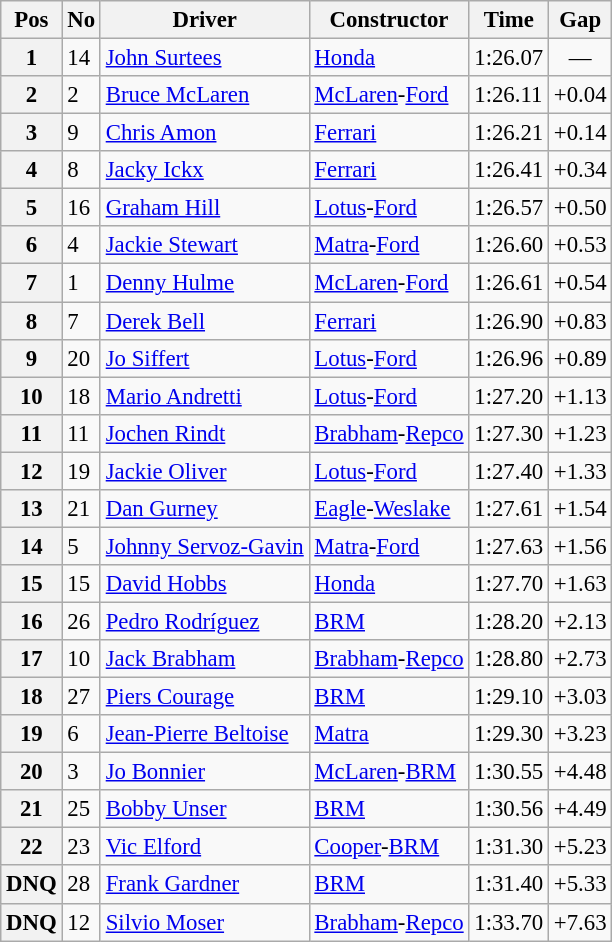<table class="wikitable sortable" style="font-size: 95%">
<tr>
<th>Pos</th>
<th>No</th>
<th>Driver</th>
<th>Constructor</th>
<th>Time</th>
<th>Gap</th>
</tr>
<tr>
<th>1</th>
<td>14</td>
<td> <a href='#'>John Surtees</a></td>
<td><a href='#'>Honda</a></td>
<td>1:26.07</td>
<td align="center">—</td>
</tr>
<tr>
<th>2</th>
<td>2</td>
<td> <a href='#'>Bruce McLaren</a></td>
<td><a href='#'>McLaren</a>-<a href='#'>Ford</a></td>
<td>1:26.11</td>
<td>+0.04</td>
</tr>
<tr>
<th>3</th>
<td>9</td>
<td> <a href='#'>Chris Amon</a></td>
<td><a href='#'>Ferrari</a></td>
<td>1:26.21</td>
<td>+0.14</td>
</tr>
<tr>
<th>4</th>
<td>8</td>
<td> <a href='#'>Jacky Ickx</a></td>
<td><a href='#'>Ferrari</a></td>
<td>1:26.41</td>
<td>+0.34</td>
</tr>
<tr>
<th>5</th>
<td>16</td>
<td> <a href='#'>Graham Hill</a></td>
<td><a href='#'>Lotus</a>-<a href='#'>Ford</a></td>
<td>1:26.57</td>
<td>+0.50</td>
</tr>
<tr>
<th>6</th>
<td>4</td>
<td> <a href='#'>Jackie Stewart</a></td>
<td><a href='#'>Matra</a>-<a href='#'>Ford</a></td>
<td>1:26.60</td>
<td>+0.53</td>
</tr>
<tr>
<th>7</th>
<td>1</td>
<td> <a href='#'>Denny Hulme</a></td>
<td><a href='#'>McLaren</a>-<a href='#'>Ford</a></td>
<td>1:26.61</td>
<td>+0.54</td>
</tr>
<tr>
<th>8</th>
<td>7</td>
<td> <a href='#'>Derek Bell</a></td>
<td><a href='#'>Ferrari</a></td>
<td>1:26.90</td>
<td>+0.83</td>
</tr>
<tr>
<th>9</th>
<td>20</td>
<td> <a href='#'>Jo Siffert</a></td>
<td><a href='#'>Lotus</a>-<a href='#'>Ford</a></td>
<td>1:26.96</td>
<td>+0.89</td>
</tr>
<tr>
<th>10</th>
<td>18</td>
<td> <a href='#'>Mario Andretti</a></td>
<td><a href='#'>Lotus</a>-<a href='#'>Ford</a></td>
<td>1:27.20</td>
<td>+1.13</td>
</tr>
<tr>
<th>11</th>
<td>11</td>
<td> <a href='#'>Jochen Rindt</a></td>
<td><a href='#'>Brabham</a>-<a href='#'>Repco</a></td>
<td>1:27.30</td>
<td>+1.23</td>
</tr>
<tr>
<th>12</th>
<td>19</td>
<td> <a href='#'>Jackie Oliver</a></td>
<td><a href='#'>Lotus</a>-<a href='#'>Ford</a></td>
<td>1:27.40</td>
<td>+1.33</td>
</tr>
<tr>
<th>13</th>
<td>21</td>
<td> <a href='#'>Dan Gurney</a></td>
<td><a href='#'>Eagle</a>-<a href='#'>Weslake</a></td>
<td>1:27.61</td>
<td>+1.54</td>
</tr>
<tr>
<th>14</th>
<td>5</td>
<td> <a href='#'>Johnny Servoz-Gavin</a></td>
<td><a href='#'>Matra</a>-<a href='#'>Ford</a></td>
<td>1:27.63</td>
<td>+1.56</td>
</tr>
<tr>
<th>15</th>
<td>15</td>
<td> <a href='#'>David Hobbs</a></td>
<td><a href='#'>Honda</a></td>
<td>1:27.70</td>
<td>+1.63</td>
</tr>
<tr>
<th>16</th>
<td>26</td>
<td> <a href='#'>Pedro Rodríguez</a></td>
<td><a href='#'>BRM</a></td>
<td>1:28.20</td>
<td>+2.13</td>
</tr>
<tr>
<th>17</th>
<td>10</td>
<td> <a href='#'>Jack Brabham</a></td>
<td><a href='#'>Brabham</a>-<a href='#'>Repco</a></td>
<td>1:28.80</td>
<td>+2.73</td>
</tr>
<tr>
<th>18</th>
<td>27</td>
<td> <a href='#'>Piers Courage</a></td>
<td><a href='#'>BRM</a></td>
<td>1:29.10</td>
<td>+3.03</td>
</tr>
<tr>
<th>19</th>
<td>6</td>
<td> <a href='#'>Jean-Pierre Beltoise</a></td>
<td><a href='#'>Matra</a></td>
<td>1:29.30</td>
<td>+3.23</td>
</tr>
<tr>
<th>20</th>
<td>3</td>
<td> <a href='#'>Jo Bonnier</a></td>
<td><a href='#'>McLaren</a>-<a href='#'>BRM</a></td>
<td>1:30.55</td>
<td>+4.48</td>
</tr>
<tr>
<th>21</th>
<td>25</td>
<td> <a href='#'>Bobby Unser</a></td>
<td><a href='#'>BRM</a></td>
<td>1:30.56</td>
<td>+4.49</td>
</tr>
<tr>
<th>22</th>
<td>23</td>
<td> <a href='#'>Vic Elford</a></td>
<td><a href='#'>Cooper</a>-<a href='#'>BRM</a></td>
<td>1:31.30</td>
<td>+5.23</td>
</tr>
<tr>
<th>DNQ</th>
<td>28</td>
<td> <a href='#'>Frank Gardner</a></td>
<td><a href='#'>BRM</a></td>
<td>1:31.40</td>
<td>+5.33</td>
</tr>
<tr>
<th>DNQ</th>
<td>12</td>
<td> <a href='#'>Silvio Moser</a></td>
<td><a href='#'>Brabham</a>-<a href='#'>Repco</a></td>
<td>1:33.70</td>
<td>+7.63</td>
</tr>
</table>
